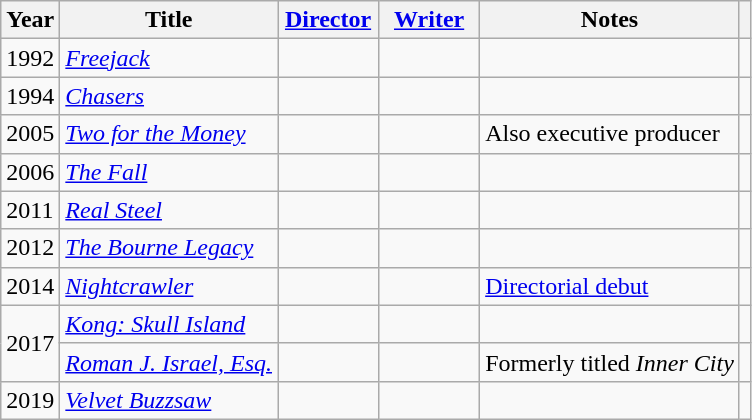<table class="wikitable" style="border:none; margin:0">
<tr valign="bottom">
<th scope="col">Year</th>
<th scope="col">Title</th>
<th width="60"><a href='#'>Director</a></th>
<th width="60"><a href='#'>Writer</a></th>
<th>Notes</th>
<th scope="col"></th>
</tr>
<tr>
<td>1992</td>
<td><em><a href='#'>Freejack</a></em></td>
<td></td>
<td></td>
<td></td>
<td align="center"></td>
</tr>
<tr>
<td>1994</td>
<td><em><a href='#'>Chasers</a></em></td>
<td></td>
<td></td>
<td></td>
<td align="center"></td>
</tr>
<tr>
<td>2005</td>
<td><em><a href='#'>Two for the Money</a></em></td>
<td></td>
<td></td>
<td>Also executive producer</td>
<td align="center"></td>
</tr>
<tr>
<td>2006</td>
<td><em><a href='#'>The Fall</a></em></td>
<td></td>
<td></td>
<td></td>
<td align="center"></td>
</tr>
<tr>
<td>2011</td>
<td><em><a href='#'>Real Steel</a></em></td>
<td></td>
<td></td>
<td></td>
<td align="center"></td>
</tr>
<tr>
<td>2012</td>
<td><em><a href='#'>The Bourne Legacy</a></em></td>
<td></td>
<td></td>
<td></td>
<td align="center"></td>
</tr>
<tr>
<td>2014</td>
<td><em><a href='#'>Nightcrawler</a></em></td>
<td></td>
<td></td>
<td><a href='#'>Directorial debut</a></td>
<td align="center"></td>
</tr>
<tr>
<td rowspan=2>2017</td>
<td><em><a href='#'>Kong: Skull Island</a></em></td>
<td></td>
<td></td>
<td></td>
<td align="center"></td>
</tr>
<tr>
<td><em><a href='#'>Roman J. Israel, Esq.</a></em></td>
<td></td>
<td></td>
<td>Formerly titled <em>Inner City</em></td>
<td align="center"></td>
</tr>
<tr>
<td>2019</td>
<td><em><a href='#'>Velvet Buzzsaw</a></em></td>
<td></td>
<td></td>
<td></td>
<td align="center"></td>
</tr>
</table>
